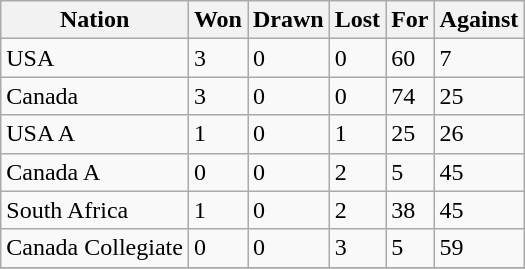<table class="wikitable">
<tr>
<th>Nation</th>
<th>Won</th>
<th>Drawn</th>
<th>Lost</th>
<th>For</th>
<th>Against</th>
</tr>
<tr>
<td>USA</td>
<td>3</td>
<td>0</td>
<td>0</td>
<td>60</td>
<td>7</td>
</tr>
<tr>
<td>Canada</td>
<td>3</td>
<td>0</td>
<td>0</td>
<td>74</td>
<td>25</td>
</tr>
<tr>
<td>USA A</td>
<td>1</td>
<td>0</td>
<td>1</td>
<td>25</td>
<td>26</td>
</tr>
<tr>
<td>Canada A</td>
<td>0</td>
<td>0</td>
<td>2</td>
<td>5</td>
<td>45</td>
</tr>
<tr>
<td>South Africa</td>
<td>1</td>
<td>0</td>
<td>2</td>
<td>38</td>
<td>45</td>
</tr>
<tr>
<td>Canada Collegiate</td>
<td>0</td>
<td>0</td>
<td>3</td>
<td>5</td>
<td>59</td>
</tr>
<tr>
</tr>
</table>
